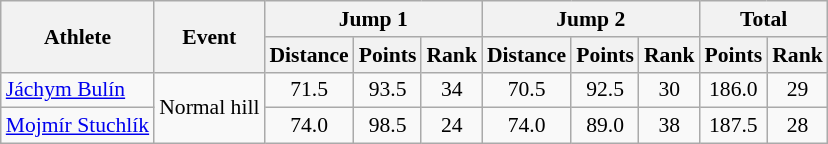<table class="wikitable" style="font-size:90%">
<tr>
<th rowspan="2">Athlete</th>
<th rowspan="2">Event</th>
<th colspan="3">Jump 1</th>
<th colspan="3">Jump 2</th>
<th colspan="2">Total</th>
</tr>
<tr>
<th>Distance</th>
<th>Points</th>
<th>Rank</th>
<th>Distance</th>
<th>Points</th>
<th>Rank</th>
<th>Points</th>
<th>Rank</th>
</tr>
<tr>
<td><a href='#'>Jáchym Bulín</a></td>
<td rowspan="2">Normal hill</td>
<td align="center">71.5</td>
<td align="center">93.5</td>
<td align="center">34</td>
<td align="center">70.5</td>
<td align="center">92.5</td>
<td align="center">30</td>
<td align="center">186.0</td>
<td align="center">29</td>
</tr>
<tr>
<td><a href='#'>Mojmír Stuchlík</a></td>
<td align="center">74.0</td>
<td align="center">98.5</td>
<td align="center">24</td>
<td align="center">74.0</td>
<td align="center">89.0</td>
<td align="center">38</td>
<td align="center">187.5</td>
<td align="center">28</td>
</tr>
</table>
